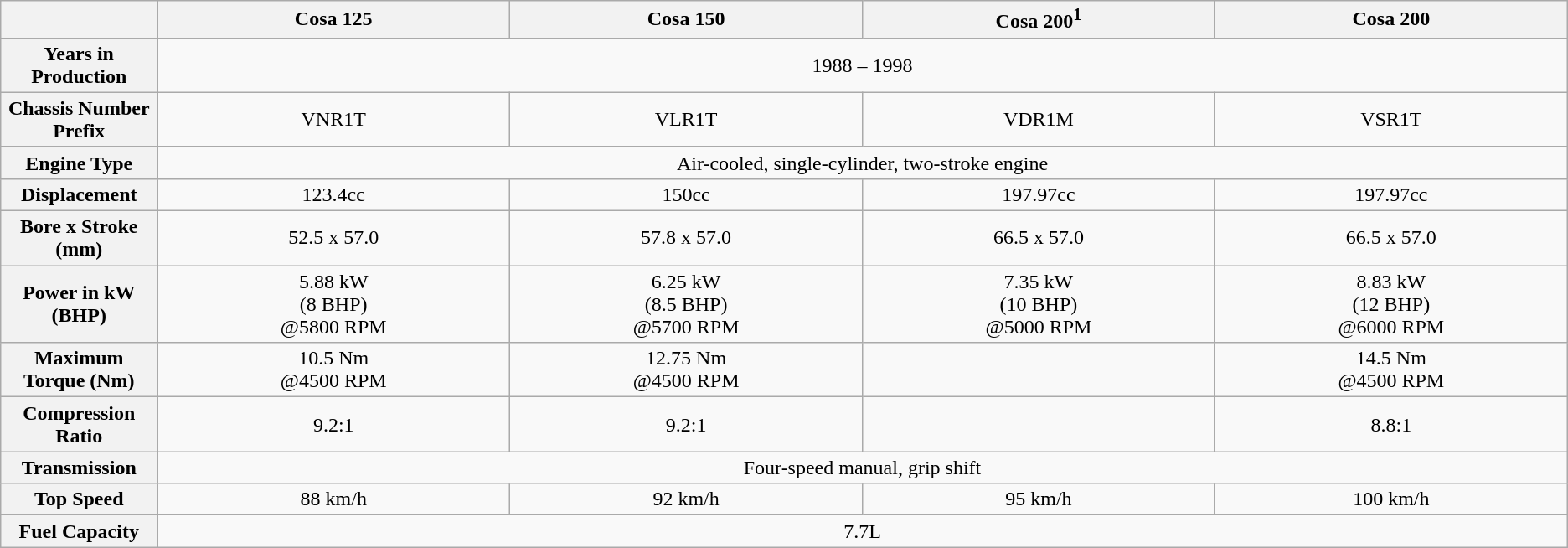<table class="wikitable" style="text-align:center">
<tr>
<th width="10%"></th>
<th>Cosa 125</th>
<th>Cosa 150</th>
<th>Cosa 200<sup>1</sup></th>
<th>Cosa 200</th>
</tr>
<tr>
<th align="left">Years in Production</th>
<td colspan="4" align="center">1988 – 1998</td>
</tr>
<tr>
<th align="left">Chassis Number Prefix</th>
<td>VNR1T</td>
<td>VLR1T</td>
<td>VDR1M</td>
<td>VSR1T</td>
</tr>
<tr>
<th align="left">Engine Type</th>
<td colspan="4" align="center">Air-cooled, single-cylinder, two-stroke engine</td>
</tr>
<tr>
<th align="left">Displacement</th>
<td>123.4cc</td>
<td>150cc</td>
<td>197.97cc</td>
<td>197.97cc</td>
</tr>
<tr>
<th align="left">Bore x Stroke (mm)</th>
<td>52.5 x 57.0</td>
<td>57.8 x 57.0</td>
<td>66.5 x 57.0</td>
<td>66.5 x 57.0</td>
</tr>
<tr>
<th align="left">Power in kW (BHP)</th>
<td>5.88 kW<br>(8 BHP)<br>@5800 RPM</td>
<td>6.25 kW<br>(8.5 BHP)<br>@5700 RPM</td>
<td>7.35 kW<br>(10 BHP)<br>@5000 RPM</td>
<td>8.83 kW<br>(12 BHP)<br>@6000 RPM</td>
</tr>
<tr>
<th align="left">Maximum Torque (Nm)</th>
<td>10.5 Nm<br>@4500 RPM</td>
<td>12.75 Nm<br>@4500 RPM</td>
<td></td>
<td>14.5 Nm<br>@4500 RPM</td>
</tr>
<tr>
<th align="left">Compression Ratio</th>
<td>9.2:1</td>
<td>9.2:1</td>
<td></td>
<td>8.8:1</td>
</tr>
<tr>
<th align="left">Transmission</th>
<td colspan="4">Four-speed manual, grip shift</td>
</tr>
<tr>
<th align="left">Top Speed</th>
<td>88 km/h</td>
<td>92 km/h</td>
<td>95 km/h</td>
<td>100 km/h</td>
</tr>
<tr>
<th align="left">Fuel Capacity</th>
<td colspan="4">7.7L</td>
</tr>
</table>
